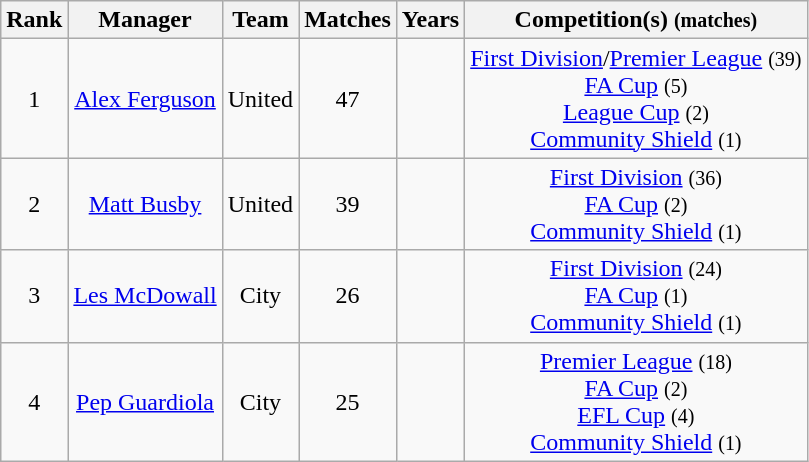<table class="wikitable sortable" style="text-align:center;">
<tr>
<th>Rank</th>
<th>Manager</th>
<th>Team</th>
<th>Matches</th>
<th>Years</th>
<th>Competition(s) <small>(matches)</small></th>
</tr>
<tr>
<td align=center>1</td>
<td> <a href='#'>Alex Ferguson</a></td>
<td align=center>United</td>
<td align=center>47</td>
<td align=center></td>
<td><a href='#'>First Division</a>/<a href='#'>Premier League</a> <small>(39)</small> <br><a href='#'>FA Cup</a> <small>(5)</small><br><a href='#'>League Cup</a> <small>(2)</small><br><a href='#'>Community Shield</a> <small>(1)</small></td>
</tr>
<tr>
<td align=center>2</td>
<td> <a href='#'>Matt Busby</a></td>
<td align=center>United</td>
<td align=center>39</td>
<td align=center></td>
<td><a href='#'>First Division</a> <small>(36)</small><br><a href='#'>FA Cup</a> <small>(2)</small> <br><a href='#'>Community Shield</a> <small>(1)</small></td>
</tr>
<tr>
<td align=center>3</td>
<td> <a href='#'>Les McDowall</a></td>
<td align=center>City</td>
<td align=center>26</td>
<td align=center></td>
<td><a href='#'>First Division</a> <small>(24)</small><br><a href='#'>FA Cup</a> <small>(1)</small><br><a href='#'>Community Shield</a> <small>(1)</small></td>
</tr>
<tr>
<td align=center>4</td>
<td> <a href='#'>Pep Guardiola</a></td>
<td align=center>City</td>
<td align=center>25</td>
<td align=center></td>
<td><a href='#'>Premier League</a> <small>(18)</small><br><a href='#'>FA Cup</a> <small>(2)</small><br><a href='#'>EFL Cup</a> <small>(4)</small> <br><a href='#'>Community Shield</a> <small>(1)</small></td>
</tr>
</table>
